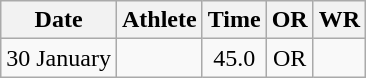<table class="wikitable" style="text-align:center">
<tr>
<th>Date</th>
<th>Athlete</th>
<th>Time</th>
<th>OR</th>
<th>WR</th>
</tr>
<tr>
<td>30 January</td>
<td></td>
<td>45.0</td>
<td>OR</td>
<td></td>
</tr>
</table>
